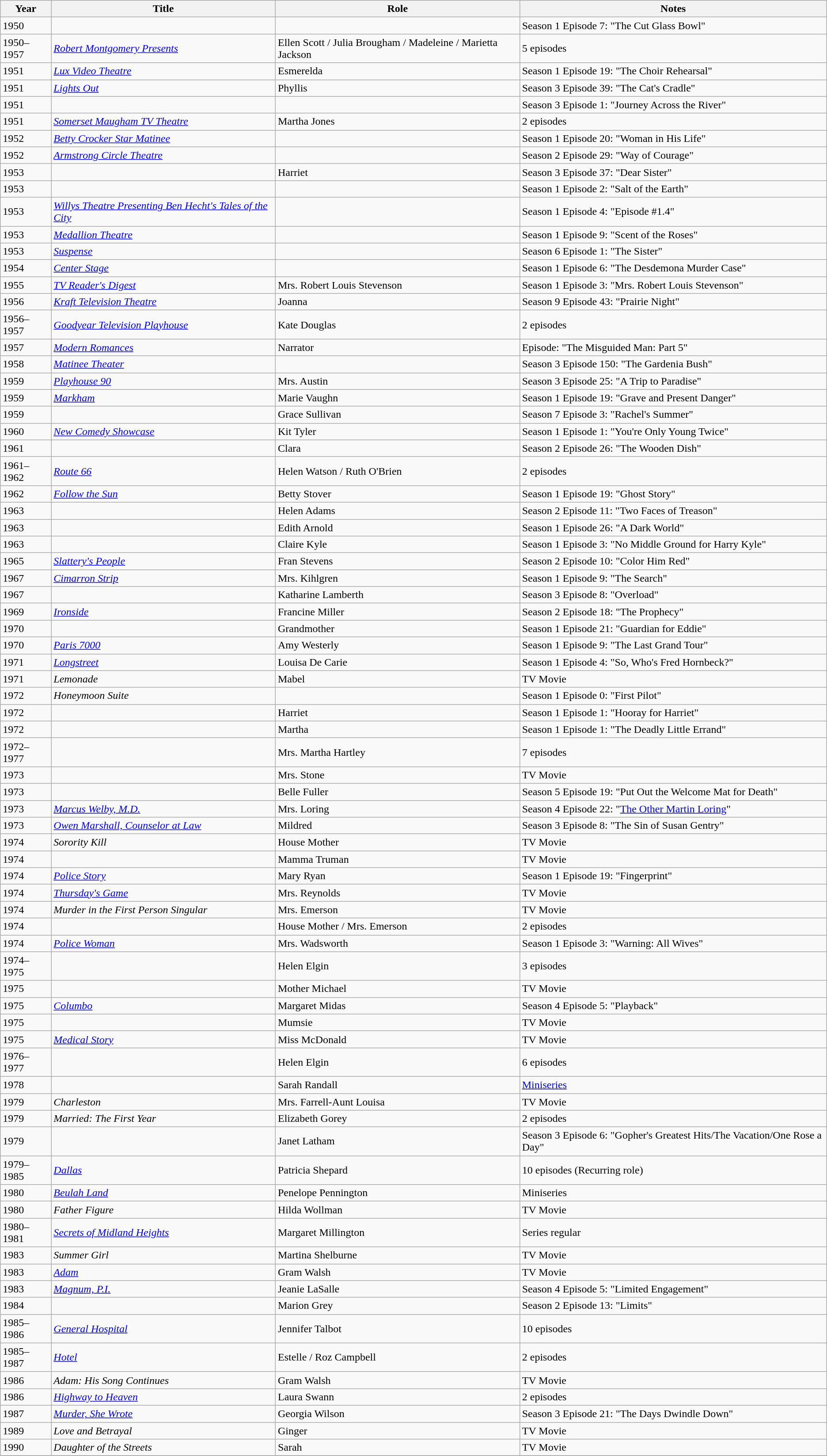<table class="wikitable sortable">
<tr>
<th>Year</th>
<th>Title</th>
<th>Role</th>
<th class="unsortable">Notes</th>
</tr>
<tr>
<td>1950</td>
<td><em></em></td>
<td></td>
<td>Season 1 Episode 7: "The Cut Glass Bowl"</td>
</tr>
<tr>
<td>1950–1957</td>
<td><em><a href='#'>Robert Montgomery Presents</a></em></td>
<td>Ellen Scott / Julia Brougham / Madeleine / Marietta Jackson</td>
<td>5 episodes</td>
</tr>
<tr>
<td>1951</td>
<td><em><a href='#'>Lux Video Theatre</a></em></td>
<td>Esmerelda</td>
<td>Season 1 Episode 19: "The Choir Rehearsal"</td>
</tr>
<tr>
<td>1951</td>
<td><em><a href='#'>Lights Out</a></em></td>
<td>Phyllis</td>
<td>Season 3 Episode 39: "The Cat's Cradle"</td>
</tr>
<tr>
<td>1951</td>
<td><em></em></td>
<td></td>
<td>Season 3 Episode 1: "Journey Across the River"</td>
</tr>
<tr>
<td>1951</td>
<td><em><a href='#'>Somerset Maugham TV Theatre</a></em></td>
<td>Martha Jones</td>
<td>2 episodes</td>
</tr>
<tr>
<td>1952</td>
<td><em><a href='#'>Betty Crocker Star Matinee</a></em></td>
<td></td>
<td>Season 1 Episode 20: "Woman in His Life"</td>
</tr>
<tr>
<td>1952</td>
<td><em><a href='#'>Armstrong Circle Theatre</a></em></td>
<td></td>
<td>Season 2 Episode 29: "Way of Courage"</td>
</tr>
<tr>
<td>1953</td>
<td><em></em></td>
<td>Harriet</td>
<td>Season 3 Episode 37: "Dear Sister"</td>
</tr>
<tr>
<td>1953</td>
<td><em></em></td>
<td></td>
<td>Season 1 Episode 2: "Salt of the Earth"</td>
</tr>
<tr>
<td>1953</td>
<td><em><a href='#'>Willys Theatre Presenting Ben Hecht's Tales of the City</a></em></td>
<td></td>
<td>Season 1 Episode 4: "Episode #1.4"</td>
</tr>
<tr>
<td>1953</td>
<td><em><a href='#'>Medallion Theatre</a></em></td>
<td></td>
<td>Season 1 Episode 9: "Scent of the Roses"</td>
</tr>
<tr>
<td>1953</td>
<td><em><a href='#'>Suspense</a></em></td>
<td></td>
<td>Season 6 Episode 1: "The Sister"</td>
</tr>
<tr>
<td>1954</td>
<td><em><a href='#'>Center Stage</a></em></td>
<td></td>
<td>Season 1 Episode 6: "The Desdemona Murder Case"</td>
</tr>
<tr>
<td>1955</td>
<td><em><a href='#'>TV Reader's Digest</a></em></td>
<td>Mrs. Robert Louis Stevenson</td>
<td>Season 1 Episode 3: "Mrs. Robert Louis Stevenson"</td>
</tr>
<tr>
<td>1956</td>
<td><em><a href='#'>Kraft Television Theatre</a></em></td>
<td>Joanna</td>
<td>Season 9 Episode 43: "Prairie Night"</td>
</tr>
<tr>
<td>1956–1957</td>
<td><em><a href='#'>Goodyear Television Playhouse</a></em></td>
<td>Kate Douglas</td>
<td>2 episodes</td>
</tr>
<tr>
<td>1957</td>
<td><em><a href='#'>Modern Romances</a></em></td>
<td>Narrator</td>
<td>Episode: "The Misguided Man: Part 5"</td>
</tr>
<tr>
<td>1958</td>
<td><em><a href='#'>Matinee Theater</a></em></td>
<td></td>
<td>Season 3 Episode 150: "The Gardenia Bush"</td>
</tr>
<tr>
<td>1959</td>
<td><em><a href='#'>Playhouse 90</a></em></td>
<td>Mrs. Austin</td>
<td>Season 3 Episode 25: "A Trip to Paradise"</td>
</tr>
<tr>
<td>1959</td>
<td><em><a href='#'>Markham</a></em></td>
<td>Marie Vaughn</td>
<td>Season 1 Episode 19: "Grave and Present Danger"</td>
</tr>
<tr>
<td>1959</td>
<td><em></em></td>
<td>Grace Sullivan</td>
<td>Season 7 Episode 3: "Rachel's Summer"</td>
</tr>
<tr>
<td>1960</td>
<td><em><a href='#'>New Comedy Showcase</a></em></td>
<td>Kit Tyler</td>
<td>Season 1 Episode 1: "You're Only Young Twice"</td>
</tr>
<tr>
<td>1961</td>
<td><em></em></td>
<td>Clara</td>
<td>Season 2 Episode 26: "The Wooden Dish"</td>
</tr>
<tr>
<td>1961–1962</td>
<td><em><a href='#'>Route 66</a></em></td>
<td>Helen Watson / Ruth O'Brien</td>
<td>2 episodes</td>
</tr>
<tr>
<td>1962</td>
<td><em><a href='#'>Follow the Sun</a></em></td>
<td>Betty Stover</td>
<td>Season 1 Episode 19: "Ghost Story"</td>
</tr>
<tr>
<td>1963</td>
<td><em></em></td>
<td>Helen Adams</td>
<td>Season 2 Episode 11: "Two Faces of Treason"</td>
</tr>
<tr>
<td>1963</td>
<td><em></em></td>
<td>Edith Arnold</td>
<td>Season 1 Episode 26: "A Dark World"</td>
</tr>
<tr>
<td>1963</td>
<td><em></em></td>
<td>Claire Kyle</td>
<td>Season 1 Episode 3: "No Middle Ground for Harry Kyle"</td>
</tr>
<tr>
<td>1965</td>
<td><em><a href='#'>Slattery's People</a></em></td>
<td>Fran Stevens</td>
<td>Season 2 Episode 10: "Color Him Red"</td>
</tr>
<tr>
<td>1967</td>
<td><em><a href='#'>Cimarron Strip</a></em></td>
<td>Mrs. Kihlgren</td>
<td>Season 1 Episode 9: "The Search"</td>
</tr>
<tr>
<td>1967</td>
<td><em></em></td>
<td>Katharine Lamberth</td>
<td>Season 3 Episode 8: "Overload"</td>
</tr>
<tr>
<td>1969</td>
<td><em><a href='#'>Ironside</a></em></td>
<td>Francine Miller</td>
<td>Season 2 Episode 18: "The Prophecy"</td>
</tr>
<tr>
<td>1970</td>
<td><em></em></td>
<td>Grandmother</td>
<td>Season 1 Episode 21: "Guardian for Eddie"</td>
</tr>
<tr>
<td>1970</td>
<td><em><a href='#'>Paris 7000</a></em></td>
<td>Amy Westerly</td>
<td>Season 1 Episode 9: "The Last Grand Tour"</td>
</tr>
<tr>
<td>1971</td>
<td><em><a href='#'>Longstreet</a></em></td>
<td>Louisa De Carie</td>
<td>Season 1 Episode 4: "So, Who's Fred Hornbeck?"</td>
</tr>
<tr>
<td>1971</td>
<td><em>Lemonade</em></td>
<td>Mabel</td>
<td>TV Movie</td>
</tr>
<tr>
<td>1972</td>
<td><em>Honeymoon Suite</em></td>
<td></td>
<td>Season 1 Episode 0: "First Pilot"</td>
</tr>
<tr>
<td>1972</td>
<td><em></em></td>
<td>Harriet</td>
<td>Season 1 Episode 1: "Hooray for Harriet"</td>
</tr>
<tr>
<td>1972</td>
<td><em></em></td>
<td>Martha</td>
<td>Season 1 Episode 1: "The Deadly Little Errand"</td>
</tr>
<tr>
<td>1972–1977</td>
<td><em></em></td>
<td>Mrs. Martha Hartley</td>
<td>7 episodes</td>
</tr>
<tr>
<td>1973</td>
<td><em></em></td>
<td>Mrs. Stone</td>
<td>TV Movie</td>
</tr>
<tr>
<td>1973</td>
<td><em></em></td>
<td>Belle Fuller</td>
<td>Season 5 Episode 19: "Put Out the Welcome Mat for Death"</td>
</tr>
<tr>
<td>1973</td>
<td><em><a href='#'>Marcus Welby, M.D.</a></em></td>
<td>Mrs. Loring</td>
<td>Season 4 Episode 22: "<a href='#'>The Other Martin Loring</a>"</td>
</tr>
<tr>
<td>1973</td>
<td><em><a href='#'>Owen Marshall, Counselor at Law</a></em></td>
<td>Mildred</td>
<td>Season 3 Episode 8: "The Sin of Susan Gentry"</td>
</tr>
<tr>
<td>1974</td>
<td><em>Sorority Kill</em></td>
<td>House Mother</td>
<td>TV Movie</td>
</tr>
<tr>
<td>1974</td>
<td><em></em></td>
<td>Mamma Truman</td>
<td>TV Movie</td>
</tr>
<tr>
<td>1974</td>
<td><em><a href='#'>Police Story</a></em></td>
<td>Mary Ryan</td>
<td>Season 1 Episode 19: "Fingerprint"</td>
</tr>
<tr>
<td>1974</td>
<td><em><a href='#'>Thursday's Game</a></em></td>
<td>Mrs. Reynolds</td>
<td>TV Movie</td>
</tr>
<tr>
<td>1974</td>
<td><em>Murder in the First Person Singular</em></td>
<td>Mrs. Emerson</td>
<td>TV Movie</td>
</tr>
<tr>
<td>1974</td>
<td><em></em></td>
<td>House Mother / Mrs. Emerson</td>
<td>2 episodes</td>
</tr>
<tr>
<td>1974</td>
<td><em><a href='#'>Police Woman</a></em></td>
<td>Mrs. Wadsworth</td>
<td>Season 1 Episode 3: "Warning: All Wives"</td>
</tr>
<tr>
<td>1974–1975</td>
<td><em></em></td>
<td>Helen Elgin</td>
<td>3 episodes</td>
</tr>
<tr>
<td>1975</td>
<td><em></em></td>
<td>Mother Michael</td>
<td>TV Movie</td>
</tr>
<tr>
<td>1975</td>
<td><em><a href='#'>Columbo</a></em></td>
<td>Margaret Midas</td>
<td>Season 4 Episode 5: "Playback"</td>
</tr>
<tr>
<td>1975</td>
<td><em></em></td>
<td>Mumsie</td>
<td>TV Movie</td>
</tr>
<tr>
<td>1975</td>
<td><em><a href='#'>Medical Story</a></em></td>
<td>Miss McDonald</td>
<td>TV Movie</td>
</tr>
<tr>
<td>1976–1977</td>
<td><em></em></td>
<td>Helen Elgin</td>
<td>6 episodes</td>
</tr>
<tr>
<td>1978</td>
<td><em></em></td>
<td>Sarah Randall</td>
<td><a href='#'>Miniseries</a></td>
</tr>
<tr>
<td>1979</td>
<td><em>Charleston</em></td>
<td>Mrs. Farrell-Aunt Louisa</td>
<td>TV Movie</td>
</tr>
<tr>
<td>1979</td>
<td><em>Married: The First Year</em></td>
<td>Elizabeth Gorey</td>
<td>2 episodes</td>
</tr>
<tr>
<td>1979</td>
<td><em></em></td>
<td>Janet Latham</td>
<td>Season 3 Episode 6: "Gopher's Greatest Hits/The Vacation/One Rose a Day"</td>
</tr>
<tr>
<td>1979–1985</td>
<td><em><a href='#'>Dallas</a></em></td>
<td>Patricia Shepard</td>
<td>10 episodes (Recurring role)</td>
</tr>
<tr>
<td>1980</td>
<td><em><a href='#'>Beulah Land</a></em></td>
<td>Penelope Pennington</td>
<td>Miniseries</td>
</tr>
<tr>
<td>1980</td>
<td><em>Father Figure</em></td>
<td>Hilda Wollman</td>
<td>TV Movie</td>
</tr>
<tr>
<td>1980–1981</td>
<td><em><a href='#'>Secrets of Midland Heights</a></em></td>
<td>Margaret Millington</td>
<td>Series regular</td>
</tr>
<tr>
<td>1983</td>
<td><em>Summer Girl</em></td>
<td>Martina Shelburne</td>
<td>TV Movie</td>
</tr>
<tr>
<td>1983</td>
<td><em><a href='#'>Adam</a></em></td>
<td>Gram Walsh</td>
<td>TV Movie</td>
</tr>
<tr>
<td>1983</td>
<td><em><a href='#'>Magnum, P.I.</a></em></td>
<td>Jeanie LaSalle</td>
<td>Season 4 Episode 5: "Limited Engagement"</td>
</tr>
<tr>
<td>1984</td>
<td><em></em></td>
<td>Marion Grey</td>
<td>Season 2 Episode 13: "Limits"</td>
</tr>
<tr>
<td>1985–1986</td>
<td><em><a href='#'>General Hospital</a></em></td>
<td>Jennifer Talbot</td>
<td>10 episodes</td>
</tr>
<tr>
<td>1985–1987</td>
<td><em><a href='#'>Hotel</a></em></td>
<td>Estelle / Roz Campbell</td>
<td>2 episodes</td>
</tr>
<tr>
<td>1986</td>
<td><em>Adam: His Song Continues</em></td>
<td>Gram Walsh</td>
<td>TV Movie</td>
</tr>
<tr>
<td>1986</td>
<td><em><a href='#'>Highway to Heaven</a></em></td>
<td>Laura Swann</td>
<td>2 episodes</td>
</tr>
<tr>
<td>1987</td>
<td><em><a href='#'>Murder, She Wrote</a></em></td>
<td>Georgia Wilson</td>
<td>Season 3 Episode 21: "The Days Dwindle Down"</td>
</tr>
<tr>
<td>1989</td>
<td><em>Love and Betrayal</em></td>
<td>Ginger</td>
<td>TV Movie</td>
</tr>
<tr>
<td>1990</td>
<td><em>Daughter of the Streets</em></td>
<td>Sarah</td>
<td>TV Movie</td>
</tr>
<tr>
</tr>
</table>
